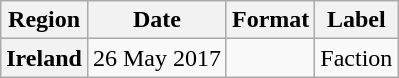<table class="wikitable plainrowheaders">
<tr>
<th scope="col">Region</th>
<th scope="col">Date</th>
<th scope="col">Format</th>
<th scope="col">Label</th>
</tr>
<tr>
<th scope="row">Ireland</th>
<td>26 May 2017</td>
<td></td>
<td>Faction</td>
</tr>
</table>
